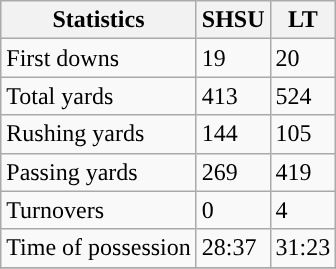<table class="wikitable" style="float: left;">
<tr>
<th>Statistics</th>
<th>SHSU</th>
<th>LT</th>
</tr>
<tr>
<td>First downs</td>
<td>19</td>
<td>20</td>
</tr>
<tr>
<td>Total yards</td>
<td>413</td>
<td>524</td>
</tr>
<tr>
<td>Rushing yards</td>
<td>144</td>
<td>105</td>
</tr>
<tr>
<td>Passing yards</td>
<td>269</td>
<td>419</td>
</tr>
<tr>
<td>Turnovers</td>
<td>0</td>
<td>4</td>
</tr>
<tr>
<td>Time of possession</td>
<td>28:37</td>
<td>31:23</td>
</tr>
<tr>
</tr>
</table>
